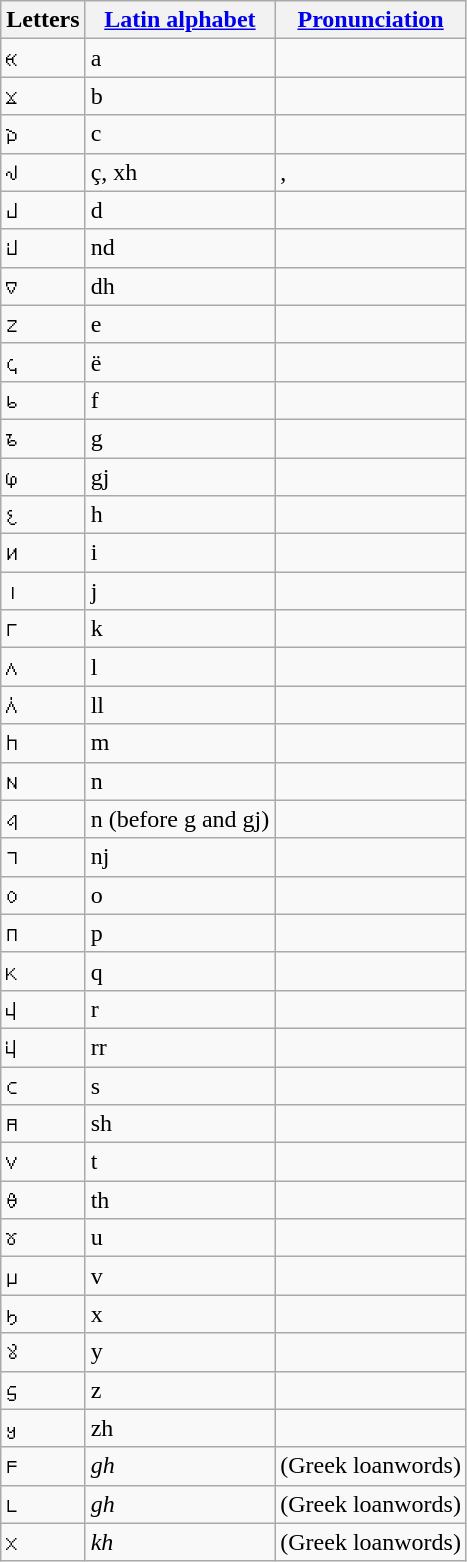<table class="wikitable">
<tr>
<th>Letters</th>
<th><a href='#'>Latin alphabet</a></th>
<th><a href='#'>Pronunciation</a></th>
</tr>
<tr>
<td>𐔀</td>
<td>a</td>
<td></td>
</tr>
<tr>
<td>𐔁</td>
<td>b</td>
<td></td>
</tr>
<tr>
<td>𐔂</td>
<td>c</td>
<td></td>
</tr>
<tr>
<td>𐔃</td>
<td>ç, xh</td>
<td>, </td>
</tr>
<tr>
<td>𐔄</td>
<td>d</td>
<td></td>
</tr>
<tr>
<td>𐔅</td>
<td>nd</td>
<td></td>
</tr>
<tr>
<td>𐔆</td>
<td>dh</td>
<td></td>
</tr>
<tr>
<td>𐔇</td>
<td>e</td>
<td></td>
</tr>
<tr>
<td>𐔈</td>
<td>ë</td>
<td></td>
</tr>
<tr>
<td>𐔉</td>
<td>f</td>
<td></td>
</tr>
<tr>
<td>𐔊</td>
<td>g</td>
<td></td>
</tr>
<tr>
<td>𐔋</td>
<td>gj</td>
<td></td>
</tr>
<tr>
<td>𐔌</td>
<td>h</td>
<td></td>
</tr>
<tr>
<td>𐔍</td>
<td>i</td>
<td></td>
</tr>
<tr>
<td>𐔎</td>
<td>j</td>
<td></td>
</tr>
<tr>
<td>𐔏</td>
<td>k</td>
<td></td>
</tr>
<tr>
<td>𐔐</td>
<td>l</td>
<td></td>
</tr>
<tr>
<td>𐔑</td>
<td>ll</td>
<td></td>
</tr>
<tr>
<td>𐔒</td>
<td>m</td>
<td></td>
</tr>
<tr>
<td>𐔓</td>
<td>n</td>
<td></td>
</tr>
<tr>
<td>𐔔</td>
<td>n (before g and gj)</td>
<td></td>
</tr>
<tr>
<td>𐔕</td>
<td>nj</td>
<td></td>
</tr>
<tr>
<td>𐔖</td>
<td>o</td>
<td></td>
</tr>
<tr>
<td>𐔗</td>
<td>p</td>
<td></td>
</tr>
<tr>
<td>𐔘</td>
<td>q</td>
<td></td>
</tr>
<tr>
<td>𐔙</td>
<td>r</td>
<td></td>
</tr>
<tr>
<td>𐔚</td>
<td>rr</td>
<td></td>
</tr>
<tr>
<td>𐔛</td>
<td>s</td>
<td></td>
</tr>
<tr>
<td>𐔜</td>
<td>sh</td>
<td></td>
</tr>
<tr>
<td>𐔝</td>
<td>t</td>
<td></td>
</tr>
<tr>
<td>𐔞</td>
<td>th</td>
<td></td>
</tr>
<tr>
<td>𐔟</td>
<td>u</td>
<td></td>
</tr>
<tr>
<td>𐔠</td>
<td>v</td>
<td></td>
</tr>
<tr>
<td>𐔡</td>
<td>x</td>
<td></td>
</tr>
<tr>
<td>𐔢</td>
<td>y</td>
<td></td>
</tr>
<tr>
<td>𐔣</td>
<td>z</td>
<td></td>
</tr>
<tr>
<td>𐔤</td>
<td>zh</td>
<td></td>
</tr>
<tr>
<td>𐔥</td>
<td><em>gh</em></td>
<td> (Greek loanwords)</td>
</tr>
<tr>
<td>𐔦</td>
<td><em>gh</em></td>
<td> (Greek loanwords)</td>
</tr>
<tr>
<td>𐔧</td>
<td><em>kh</em></td>
<td> (Greek loanwords)</td>
</tr>
</table>
